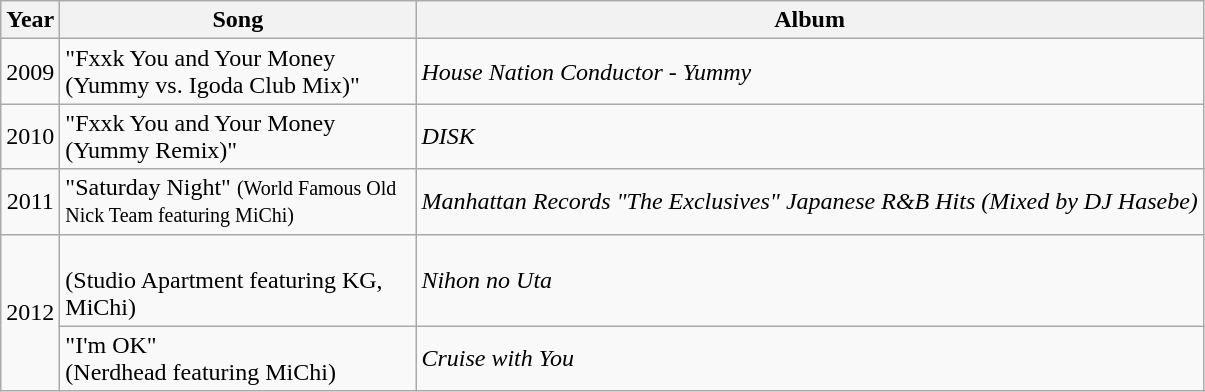<table class="wikitable">
<tr>
<th>Year</th>
<th style="width:230px;">Song</th>
<th>Album</th>
</tr>
<tr>
<td style="text-align:center;" rowspan="1">2009</td>
<td>"Fxxk You and Your Money (Yummy vs. Igoda Club Mix)"</td>
<td><em>House Nation Conductor - Yummy</em></td>
</tr>
<tr>
<td style="text-align:center;" rowspan="1">2010</td>
<td>"Fxxk You and Your Money (Yummy Remix)"</td>
<td><em>DISK</em></td>
</tr>
<tr>
<td style="text-align:center;" rowspan="1">2011</td>
<td>"Saturday Night" <small>(World Famous Old Nick Team featuring MiChi)</small></td>
<td><em>Manhattan Records "The Exclusives" Japanese R&B Hits (Mixed by DJ Hasebe)</em></td>
</tr>
<tr>
<td style="text-align:center;" rowspan="2">2012</td>
<td><br><span>(Studio Apartment featuring KG, MiChi)</span></td>
<td><em>Nihon no Uta</em></td>
</tr>
<tr>
<td>"I'm OK"<br><span>(Nerdhead featuring MiChi)</span></td>
<td><em>Cruise with You</em></td>
</tr>
</table>
